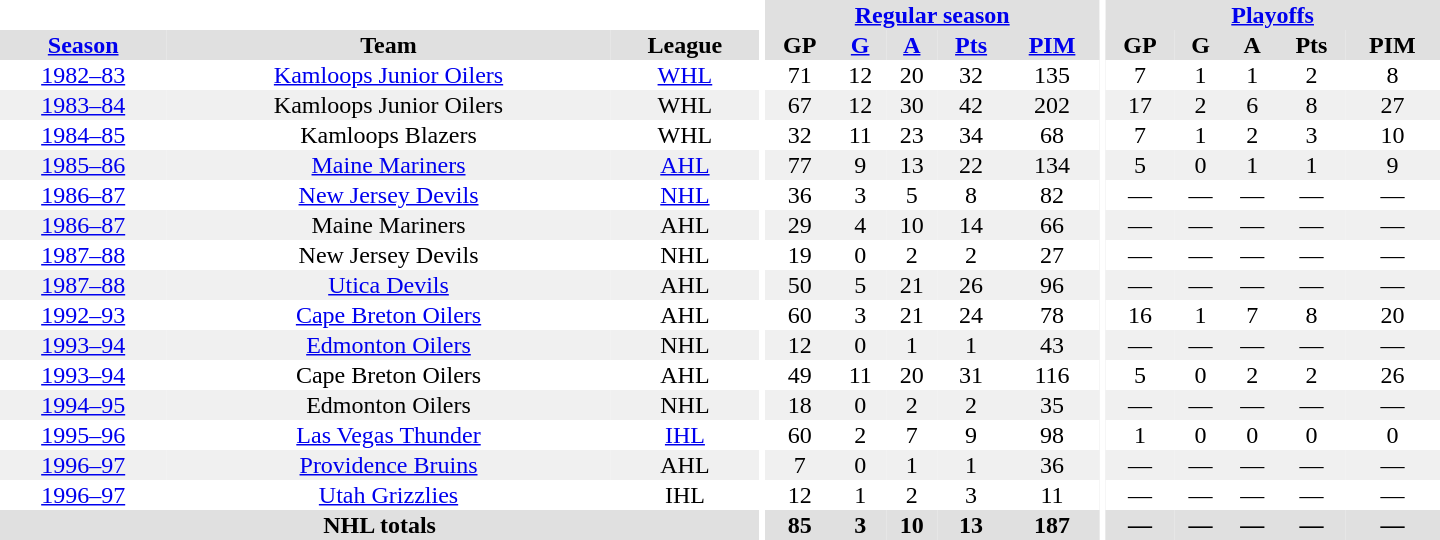<table border="0" cellpadding="1" cellspacing="0" style="text-align:center; width:60em">
<tr bgcolor="#e0e0e0">
<th colspan="3" bgcolor="#ffffff"></th>
<th rowspan="99" bgcolor="#ffffff"></th>
<th colspan="5"><a href='#'>Regular season</a></th>
<th rowspan="99" bgcolor="#ffffff"></th>
<th colspan="5"><a href='#'>Playoffs</a></th>
</tr>
<tr bgcolor="#e0e0e0">
<th><a href='#'>Season</a></th>
<th>Team</th>
<th>League</th>
<th>GP</th>
<th><a href='#'>G</a></th>
<th><a href='#'>A</a></th>
<th><a href='#'>Pts</a></th>
<th><a href='#'>PIM</a></th>
<th>GP</th>
<th>G</th>
<th>A</th>
<th>Pts</th>
<th>PIM</th>
</tr>
<tr>
<td><a href='#'>1982–83</a></td>
<td><a href='#'>Kamloops Junior Oilers</a></td>
<td><a href='#'>WHL</a></td>
<td>71</td>
<td>12</td>
<td>20</td>
<td>32</td>
<td>135</td>
<td>7</td>
<td>1</td>
<td>1</td>
<td>2</td>
<td>8</td>
</tr>
<tr bgcolor="#f0f0f0">
<td><a href='#'>1983–84</a></td>
<td>Kamloops Junior Oilers</td>
<td>WHL</td>
<td>67</td>
<td>12</td>
<td>30</td>
<td>42</td>
<td>202</td>
<td>17</td>
<td>2</td>
<td>6</td>
<td>8</td>
<td>27</td>
</tr>
<tr>
<td><a href='#'>1984–85</a></td>
<td>Kamloops Blazers</td>
<td>WHL</td>
<td>32</td>
<td>11</td>
<td>23</td>
<td>34</td>
<td>68</td>
<td>7</td>
<td>1</td>
<td>2</td>
<td>3</td>
<td>10</td>
</tr>
<tr bgcolor="#f0f0f0">
<td><a href='#'>1985–86</a></td>
<td><a href='#'>Maine Mariners</a></td>
<td><a href='#'>AHL</a></td>
<td>77</td>
<td>9</td>
<td>13</td>
<td>22</td>
<td>134</td>
<td>5</td>
<td>0</td>
<td>1</td>
<td>1</td>
<td>9</td>
</tr>
<tr>
<td><a href='#'>1986–87</a></td>
<td><a href='#'>New Jersey Devils</a></td>
<td><a href='#'>NHL</a></td>
<td>36</td>
<td>3</td>
<td>5</td>
<td>8</td>
<td>82</td>
<td>—</td>
<td>—</td>
<td>—</td>
<td>—</td>
<td>—</td>
</tr>
<tr bgcolor="#f0f0f0">
<td><a href='#'>1986–87</a></td>
<td>Maine Mariners</td>
<td>AHL</td>
<td>29</td>
<td>4</td>
<td>10</td>
<td>14</td>
<td>66</td>
<td>—</td>
<td>—</td>
<td>—</td>
<td>—</td>
<td>—</td>
</tr>
<tr>
<td><a href='#'>1987–88</a></td>
<td>New Jersey Devils</td>
<td>NHL</td>
<td>19</td>
<td>0</td>
<td>2</td>
<td>2</td>
<td>27</td>
<td>—</td>
<td>—</td>
<td>—</td>
<td>—</td>
<td>—</td>
</tr>
<tr bgcolor="#f0f0f0">
<td><a href='#'>1987–88</a></td>
<td><a href='#'>Utica Devils</a></td>
<td>AHL</td>
<td>50</td>
<td>5</td>
<td>21</td>
<td>26</td>
<td>96</td>
<td>—</td>
<td>—</td>
<td>—</td>
<td>—</td>
<td>—</td>
</tr>
<tr>
<td><a href='#'>1992–93</a></td>
<td><a href='#'>Cape Breton Oilers</a></td>
<td>AHL</td>
<td>60</td>
<td>3</td>
<td>21</td>
<td>24</td>
<td>78</td>
<td>16</td>
<td>1</td>
<td>7</td>
<td>8</td>
<td>20</td>
</tr>
<tr bgcolor="#f0f0f0">
<td><a href='#'>1993–94</a></td>
<td><a href='#'>Edmonton Oilers</a></td>
<td>NHL</td>
<td>12</td>
<td>0</td>
<td>1</td>
<td>1</td>
<td>43</td>
<td>—</td>
<td>—</td>
<td>—</td>
<td>—</td>
<td>—</td>
</tr>
<tr>
<td><a href='#'>1993–94</a></td>
<td>Cape Breton Oilers</td>
<td>AHL</td>
<td>49</td>
<td>11</td>
<td>20</td>
<td>31</td>
<td>116</td>
<td>5</td>
<td>0</td>
<td>2</td>
<td>2</td>
<td>26</td>
</tr>
<tr bgcolor="#f0f0f0">
<td><a href='#'>1994–95</a></td>
<td>Edmonton Oilers</td>
<td>NHL</td>
<td>18</td>
<td>0</td>
<td>2</td>
<td>2</td>
<td>35</td>
<td>—</td>
<td>—</td>
<td>—</td>
<td>—</td>
<td>—</td>
</tr>
<tr>
<td><a href='#'>1995–96</a></td>
<td><a href='#'>Las Vegas Thunder</a></td>
<td><a href='#'>IHL</a></td>
<td>60</td>
<td>2</td>
<td>7</td>
<td>9</td>
<td>98</td>
<td>1</td>
<td>0</td>
<td>0</td>
<td>0</td>
<td>0</td>
</tr>
<tr bgcolor="#f0f0f0">
<td><a href='#'>1996–97</a></td>
<td><a href='#'>Providence Bruins</a></td>
<td>AHL</td>
<td>7</td>
<td>0</td>
<td>1</td>
<td>1</td>
<td>36</td>
<td>—</td>
<td>—</td>
<td>—</td>
<td>—</td>
<td>—</td>
</tr>
<tr>
<td><a href='#'>1996–97</a></td>
<td><a href='#'>Utah Grizzlies</a></td>
<td>IHL</td>
<td>12</td>
<td>1</td>
<td>2</td>
<td>3</td>
<td>11</td>
<td>—</td>
<td>—</td>
<td>—</td>
<td>—</td>
<td>—</td>
</tr>
<tr>
</tr>
<tr ALIGN="center" bgcolor="#e0e0e0">
<th colspan="3">NHL totals</th>
<th ALIGN="center">85</th>
<th ALIGN="center">3</th>
<th ALIGN="center">10</th>
<th ALIGN="center">13</th>
<th ALIGN="center">187</th>
<th ALIGN="center">—</th>
<th ALIGN="center">—</th>
<th ALIGN="center">—</th>
<th ALIGN="center">—</th>
<th ALIGN="center">—</th>
</tr>
</table>
